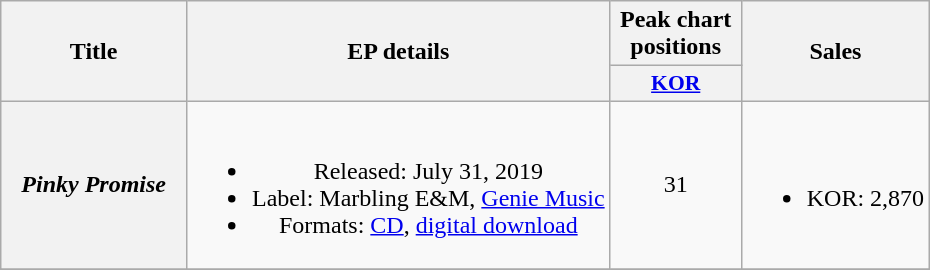<table class="wikitable plainrowheaders" style="text-align:center;">
<tr>
<th scope="col" rowspan="2" width=20%>Title</th>
<th scope="col" rowspan="2">EP details</th>
<th scope="col" colspan="1" style="width:5em;">Peak chart positions</th>
<th scope="col" rowspan="2">Sales</th>
</tr>
<tr>
<th scope="col" style="width:3em;font-size:90%;"><a href='#'>KOR</a><br></th>
</tr>
<tr>
<th scope="row"><em>Pinky Promise</em></th>
<td><br><ul><li>Released: July 31, 2019</li><li>Label: Marbling E&M, <a href='#'>Genie Music</a></li><li>Formats: <a href='#'>CD</a>, <a href='#'>digital download</a></li></ul></td>
<td>31</td>
<td><br><ul><li>KOR: 2,870</li></ul></td>
</tr>
<tr>
</tr>
</table>
